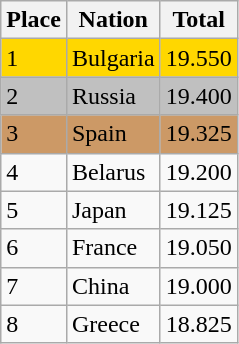<table class="wikitable">
<tr>
<th>Place</th>
<th>Nation</th>
<th>Total</th>
</tr>
<tr bgcolor=gold>
<td>1</td>
<td> Bulgaria</td>
<td>19.550</td>
</tr>
<tr bgcolor=silver>
<td>2</td>
<td> Russia</td>
<td>19.400</td>
</tr>
<tr bgcolor=cc9966>
<td>3</td>
<td> Spain</td>
<td>19.325</td>
</tr>
<tr>
<td>4</td>
<td> Belarus</td>
<td>19.200</td>
</tr>
<tr>
<td>5</td>
<td> Japan</td>
<td>19.125</td>
</tr>
<tr>
<td>6</td>
<td> France</td>
<td>19.050</td>
</tr>
<tr>
<td>7</td>
<td> China</td>
<td>19.000</td>
</tr>
<tr>
<td>8</td>
<td> Greece</td>
<td>18.825</td>
</tr>
</table>
